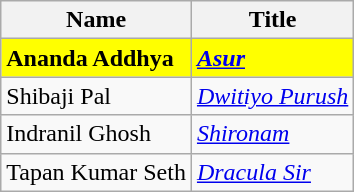<table class="wikitable">
<tr>
<th>Name</th>
<th>Title</th>
</tr>
<tr>
<td style="background:#FFFF00"><strong>Ananda Addhya</strong></td>
<td style="background:#FFFF00"><em><a href='#'><strong>Asur</strong></a></em></td>
</tr>
<tr>
<td>Shibaji Pal</td>
<td><em><a href='#'>Dwitiyo Purush</a></em></td>
</tr>
<tr>
<td>Indranil Ghosh</td>
<td><em><a href='#'>Shironam</a></em></td>
</tr>
<tr>
<td>Tapan Kumar Seth</td>
<td><em><a href='#'>Dracula Sir</a></em></td>
</tr>
</table>
